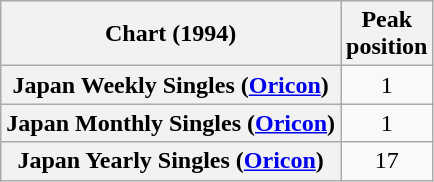<table class="wikitable sortable plainrowheaders" style="text-align:center;">
<tr>
<th scope="col">Chart (1994)</th>
<th scope="col">Peak<br>position</th>
</tr>
<tr>
<th scope="row">Japan Weekly Singles (<a href='#'>Oricon</a>)</th>
<td style="text-align:center;">1</td>
</tr>
<tr>
<th scope="row">Japan Monthly Singles (<a href='#'>Oricon</a>)</th>
<td style="text-align:center;">1</td>
</tr>
<tr>
<th scope="row">Japan Yearly Singles (<a href='#'>Oricon</a>)</th>
<td style="text-align:center;">17</td>
</tr>
</table>
